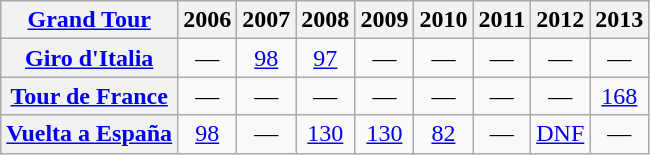<table class="wikitable plainrowheaders">
<tr>
<th scope="col"><a href='#'>Grand Tour</a></th>
<th scope="col">2006</th>
<th scope="col">2007</th>
<th scope="col">2008</th>
<th scope="col">2009</th>
<th scope="col">2010</th>
<th scope="col">2011</th>
<th scope="col">2012</th>
<th scope="col">2013</th>
</tr>
<tr style="text-align:center;">
<th scope="row"> <a href='#'>Giro d'Italia</a></th>
<td>—</td>
<td align="center"><a href='#'>98</a></td>
<td align="center"><a href='#'>97</a></td>
<td>—</td>
<td>—</td>
<td>—</td>
<td>—</td>
<td>—</td>
</tr>
<tr style="text-align:center;">
<th scope="row"> <a href='#'>Tour de France</a></th>
<td>—</td>
<td>—</td>
<td>—</td>
<td>—</td>
<td>—</td>
<td>—</td>
<td>—</td>
<td align="center"><a href='#'>168</a></td>
</tr>
<tr style="text-align:center;">
<th scope="row"> <a href='#'>Vuelta a España</a></th>
<td align="center"><a href='#'>98</a></td>
<td>—</td>
<td align="center"><a href='#'>130</a></td>
<td align="center"><a href='#'>130</a></td>
<td align="center"><a href='#'>82</a></td>
<td>—</td>
<td align="center"><a href='#'>DNF</a></td>
<td>—</td>
</tr>
</table>
